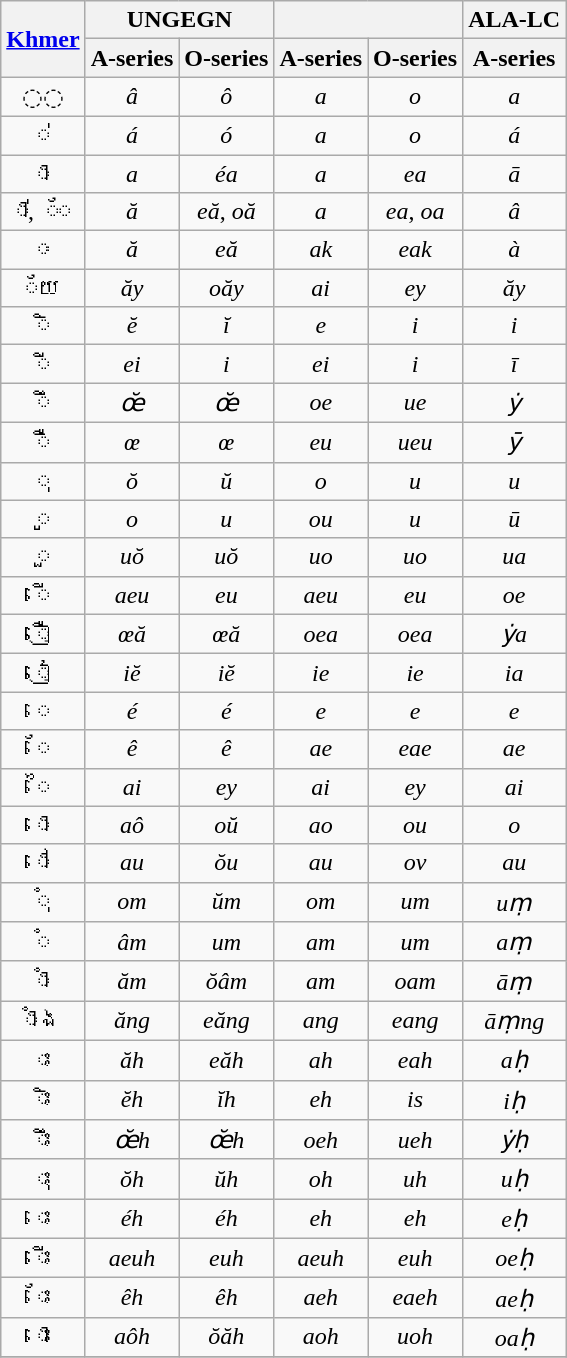<table class=wikitable style="text-align: center;">
<tr>
<th rowspan="2"><a href='#'>Khmer</a></th>
<th colspan="2">UNGEGN<br></th>
<th colspan="2"></th>
<th>ALA-LC</th>
</tr>
<tr>
<th>A-series</th>
<th>O-series</th>
<th>A-series</th>
<th>O-series</th>
<th>A-series</th>
</tr>
<tr>
<td>◌◌</td>
<td><em>â</em></td>
<td><em>ô</em></td>
<td><em>a</em></td>
<td><em>o</em></td>
<td><em>a</em></td>
</tr>
<tr>
<td>◌់</td>
<td><em>á</em></td>
<td><em>ó</em></td>
<td><em>a</em></td>
<td><em>o</em></td>
<td><em>á</em></td>
</tr>
<tr>
<td>ា</td>
<td><em>a</em></td>
<td><em>éa</em></td>
<td><em>a</em></td>
<td><em>ea</em></td>
<td><em>ā</em></td>
</tr>
<tr>
<td>ា់, ័◌</td>
<td><em>ă</em></td>
<td><em>eă</em>, <em>oă</em></td>
<td><em>a</em></td>
<td><em>ea</em>, <em>oa</em></td>
<td><em>â</em></td>
</tr>
<tr>
<td>ៈ</td>
<td><em>ă</em></td>
<td><em>eă</em></td>
<td><em>ak</em></td>
<td><em>eak</em></td>
<td><em>à</em></td>
</tr>
<tr>
<td>័យ</td>
<td><em>ăy</em></td>
<td><em>oăy</em></td>
<td><em>ai</em></td>
<td><em>ey</em></td>
<td><em>ăy</em></td>
</tr>
<tr>
<td>ិ</td>
<td><em>ĕ</em></td>
<td><em>ĭ</em></td>
<td><em>e</em></td>
<td><em>i</em></td>
<td><em>i</em></td>
</tr>
<tr>
<td>ី</td>
<td><em>ei</em></td>
<td><em>i</em></td>
<td><em>ei</em></td>
<td><em>i</em></td>
<td><em>ī</em></td>
</tr>
<tr>
<td>ឹ</td>
<td><em>œ̆</em></td>
<td><em>œ̆</em></td>
<td><em>oe</em></td>
<td><em>ue</em></td>
<td><em>ẏ</em></td>
</tr>
<tr>
<td>ឺ</td>
<td><em>œ</em></td>
<td><em>œ</em></td>
<td><em>eu</em></td>
<td><em>ueu</em></td>
<td><em>ȳ</em></td>
</tr>
<tr>
<td>ុ</td>
<td><em>ŏ</em></td>
<td><em>ŭ</em></td>
<td><em>o</em></td>
<td><em>u</em></td>
<td><em>u</em></td>
</tr>
<tr>
<td>ូ</td>
<td><em>o</em></td>
<td><em>u</em></td>
<td><em>ou</em></td>
<td><em>u</em></td>
<td><em>ū</em></td>
</tr>
<tr>
<td>ួ</td>
<td><em>uŏ</em></td>
<td><em>uŏ</em></td>
<td><em>uo</em></td>
<td><em>uo</em></td>
<td><em>ua</em></td>
</tr>
<tr>
<td>ើ</td>
<td><em>aeu</em></td>
<td><em>eu</em></td>
<td><em>aeu</em></td>
<td><em>eu</em></td>
<td><em>oe</em></td>
</tr>
<tr>
<td>ឿ</td>
<td><em>œă</em></td>
<td><em>œă</em></td>
<td><em>oea</em></td>
<td><em>oea</em></td>
<td><em>ẏa</em></td>
</tr>
<tr>
<td>ៀ</td>
<td><em>iĕ</em></td>
<td><em>iĕ</em></td>
<td><em>ie</em></td>
<td><em>ie</em></td>
<td><em>ia</em></td>
</tr>
<tr>
<td>េ</td>
<td><em>é</em></td>
<td><em>é</em></td>
<td><em>e</em></td>
<td><em>e</em></td>
<td><em>e</em></td>
</tr>
<tr>
<td>ែ</td>
<td><em>ê</em></td>
<td><em>ê</em></td>
<td><em>ae</em></td>
<td><em>eae</em></td>
<td><em>ae</em></td>
</tr>
<tr>
<td>ៃ</td>
<td><em>ai</em></td>
<td><em>ey</em></td>
<td><em>ai</em></td>
<td><em>ey</em></td>
<td><em>ai</em></td>
</tr>
<tr>
<td>ោ</td>
<td><em>aô</em></td>
<td><em>oŭ</em></td>
<td><em>ao</em></td>
<td><em>ou</em></td>
<td><em>o</em></td>
</tr>
<tr>
<td>ៅ</td>
<td><em>au</em></td>
<td><em>ŏu</em></td>
<td><em>au</em></td>
<td><em>ov</em></td>
<td><em>au</em></td>
</tr>
<tr>
<td>ុំ</td>
<td><em>om</em></td>
<td><em>ŭm</em></td>
<td><em>om</em></td>
<td><em>um</em></td>
<td><em>uṃ</em></td>
</tr>
<tr>
<td>ំ</td>
<td><em>âm</em></td>
<td><em>um</em></td>
<td><em>am</em></td>
<td><em>um</em></td>
<td><em>aṃ</em></td>
</tr>
<tr>
<td>ាំ</td>
<td><em>ăm</em></td>
<td><em>ŏâm</em></td>
<td><em>am</em></td>
<td><em>oam</em></td>
<td><em>āṃ</em></td>
</tr>
<tr>
<td>ាំង</td>
<td><em>ăng</em></td>
<td><em>eăng</em></td>
<td><em>ang</em></td>
<td><em>eang</em></td>
<td><em>āṃng</em></td>
</tr>
<tr>
<td>ះ</td>
<td><em>ăh</em></td>
<td><em>eăh</em></td>
<td><em>ah</em></td>
<td><em>eah</em></td>
<td><em>aḥ</em></td>
</tr>
<tr>
<td>ិះ</td>
<td><em>ĕh</em></td>
<td><em>ĭh</em></td>
<td><em>eh</em></td>
<td><em>is</em></td>
<td><em>iḥ</em></td>
</tr>
<tr>
<td>ឹះ</td>
<td><em>œ̆h</em></td>
<td><em>œ̆h</em></td>
<td><em>oeh</em></td>
<td><em>ueh</em></td>
<td><em>ẏḥ</em></td>
</tr>
<tr>
<td>ុះ</td>
<td><em>ŏh</em></td>
<td><em>ŭh</em></td>
<td><em>oh</em></td>
<td><em>uh</em></td>
<td><em>uḥ</em></td>
</tr>
<tr>
<td>េះ</td>
<td><em>éh</em></td>
<td><em>éh</em></td>
<td><em>eh</em></td>
<td><em>eh</em></td>
<td><em>eḥ</em></td>
</tr>
<tr>
<td>ើះ</td>
<td><em>aeuh</em></td>
<td><em>euh</em></td>
<td><em>aeuh</em></td>
<td><em>euh</em></td>
<td><em>oeḥ</em></td>
</tr>
<tr>
<td>ែះ</td>
<td><em>êh</em></td>
<td><em>êh</em></td>
<td><em>aeh</em></td>
<td><em>eaeh</em></td>
<td><em>aeḥ</em></td>
</tr>
<tr>
<td>ោះ</td>
<td><em>aôh</em></td>
<td><em>ŏăh</em></td>
<td><em>aoh</em></td>
<td><em>uoh</em></td>
<td><em>oaḥ</em></td>
</tr>
<tr>
</tr>
</table>
